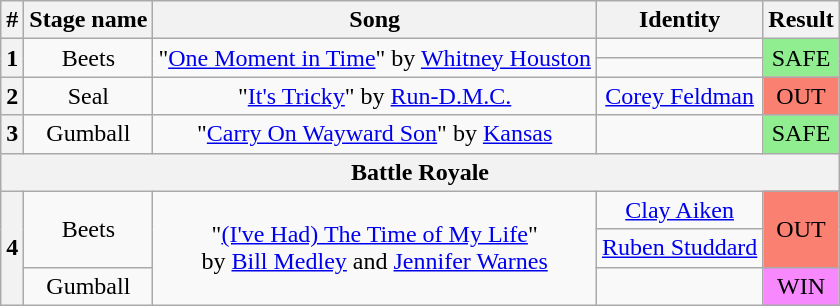<table class="wikitable plainrowheaders" style="text-align: center;">
<tr>
<th>#</th>
<th>Stage name</th>
<th>Song</th>
<th>Identity</th>
<th>Result</th>
</tr>
<tr>
<th rowspan=2>1</th>
<td rowspan=2>Beets</td>
<td rowspan=2>"<a href='#'>One Moment in Time</a>" by <a href='#'>Whitney Houston</a></td>
<td></td>
<td rowspan=2 bgcolor=lightgreen>SAFE</td>
</tr>
<tr>
<td></td>
</tr>
<tr>
<th>2</th>
<td>Seal</td>
<td>"<a href='#'>It's Tricky</a>" by <a href='#'>Run-D.M.C.</a></td>
<td><a href='#'>Corey Feldman</a></td>
<td bgcolor=salmon>OUT</td>
</tr>
<tr>
<th>3</th>
<td>Gumball</td>
<td>"<a href='#'>Carry On Wayward Son</a>" by <a href='#'>Kansas</a></td>
<td></td>
<td bgcolor=lightgreen>SAFE</td>
</tr>
<tr>
<th colspan=5>Battle Royale</th>
</tr>
<tr>
<th rowspan=3>4</th>
<td rowspan=2>Beets</td>
<td rowspan=3>"<a href='#'>(I've Had) The Time of My Life</a>"<br>by <a href='#'>Bill Medley</a> and <a href='#'>Jennifer Warnes</a></td>
<td><a href='#'>Clay Aiken</a></td>
<td rowspan=2 bgcolor=salmon>OUT</td>
</tr>
<tr>
<td><a href='#'>Ruben Studdard</a></td>
</tr>
<tr>
<td>Gumball</td>
<td></td>
<td bgcolor="#F888FD">WIN</td>
</tr>
</table>
